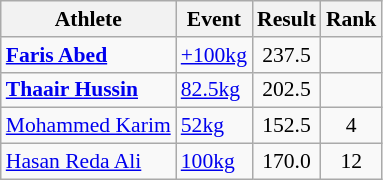<table class=wikitable style="font-size:90%">
<tr>
<th>Athlete</th>
<th>Event</th>
<th>Result</th>
<th>Rank</th>
</tr>
<tr>
<td><strong><a href='#'>Faris Abed</a></strong></td>
<td><a href='#'>+100kg</a></td>
<td style="text-align:center;">237.5</td>
<td style="text-align:center;"></td>
</tr>
<tr>
<td><strong><a href='#'>Thaair Hussin</a></strong></td>
<td><a href='#'>82.5kg</a></td>
<td style="text-align:center;">202.5</td>
<td style="text-align:center;"></td>
</tr>
<tr>
<td><a href='#'>Mohammed Karim</a></td>
<td><a href='#'>52kg</a></td>
<td style="text-align:center;">152.5</td>
<td style="text-align:center;">4</td>
</tr>
<tr>
<td><a href='#'>Hasan Reda Ali</a></td>
<td><a href='#'>100kg</a></td>
<td style="text-align:center;">170.0</td>
<td style="text-align:center;">12</td>
</tr>
</table>
